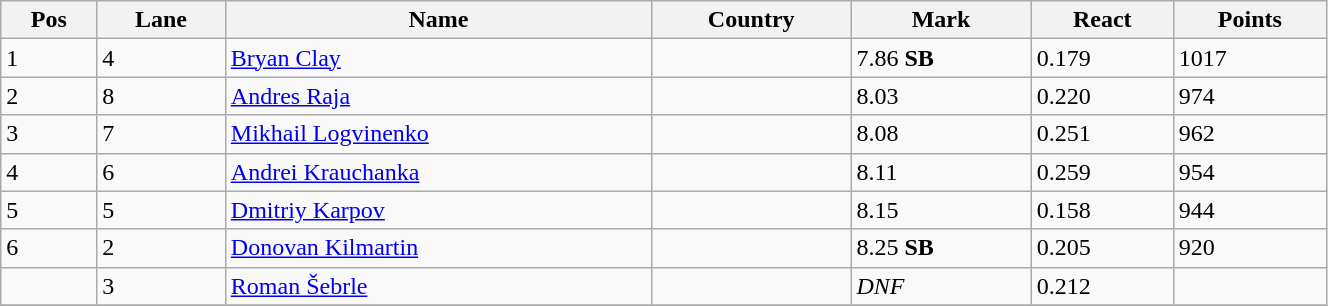<table class="wikitable" width=70%>
<tr>
<th>Pos</th>
<th>Lane</th>
<th>Name</th>
<th>Country</th>
<th>Mark</th>
<th>React</th>
<th>Points</th>
</tr>
<tr>
<td>1</td>
<td>4</td>
<td><a href='#'>Bryan Clay</a></td>
<td></td>
<td>7.86 <strong>SB</strong></td>
<td>0.179</td>
<td>1017</td>
</tr>
<tr>
<td>2</td>
<td>8</td>
<td><a href='#'>Andres Raja</a></td>
<td></td>
<td>8.03</td>
<td>0.220</td>
<td>974</td>
</tr>
<tr>
<td>3</td>
<td>7</td>
<td><a href='#'>Mikhail Logvinenko</a></td>
<td></td>
<td>8.08</td>
<td>0.251</td>
<td>962</td>
</tr>
<tr>
<td>4</td>
<td>6</td>
<td><a href='#'>Andrei Krauchanka</a></td>
<td></td>
<td>8.11</td>
<td>0.259</td>
<td>954</td>
</tr>
<tr>
<td>5</td>
<td>5</td>
<td><a href='#'>Dmitriy Karpov</a></td>
<td></td>
<td>8.15</td>
<td>0.158</td>
<td>944</td>
</tr>
<tr>
<td>6</td>
<td>2</td>
<td><a href='#'>Donovan Kilmartin</a></td>
<td></td>
<td>8.25 <strong>SB</strong></td>
<td>0.205</td>
<td>920</td>
</tr>
<tr>
<td></td>
<td>3</td>
<td><a href='#'>Roman Šebrle</a></td>
<td></td>
<td><em>DNF</em></td>
<td>0.212</td>
<td></td>
</tr>
<tr>
</tr>
</table>
